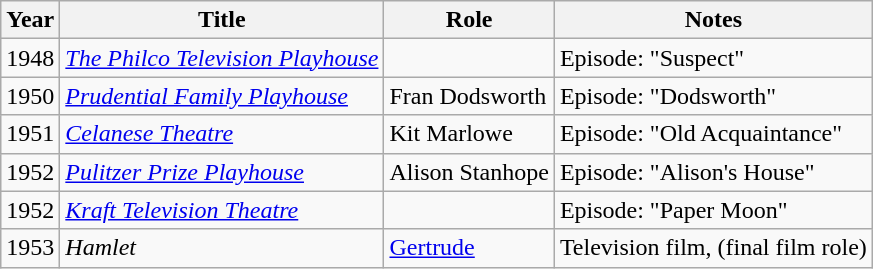<table class="wikitable sortable">
<tr>
<th>Year</th>
<th>Title</th>
<th>Role</th>
<th class="unsortable">Notes</th>
</tr>
<tr>
<td>1948</td>
<td><em><a href='#'>The Philco Television Playhouse</a></em></td>
<td></td>
<td>Episode: "Suspect"</td>
</tr>
<tr>
<td>1950</td>
<td><em><a href='#'>Prudential Family Playhouse</a></em></td>
<td>Fran Dodsworth</td>
<td>Episode: "Dodsworth"</td>
</tr>
<tr>
<td>1951</td>
<td><em><a href='#'>Celanese Theatre</a></em></td>
<td>Kit Marlowe</td>
<td>Episode: "Old Acquaintance"</td>
</tr>
<tr>
<td>1952</td>
<td><em><a href='#'>Pulitzer Prize Playhouse</a></em></td>
<td>Alison Stanhope</td>
<td>Episode: "Alison's House"</td>
</tr>
<tr>
<td>1952</td>
<td><em><a href='#'>Kraft Television Theatre</a></em></td>
<td></td>
<td>Episode: "Paper Moon"</td>
</tr>
<tr>
<td>1953</td>
<td><em>Hamlet</em></td>
<td><a href='#'>Gertrude</a></td>
<td>Television film, (final film role)</td>
</tr>
</table>
